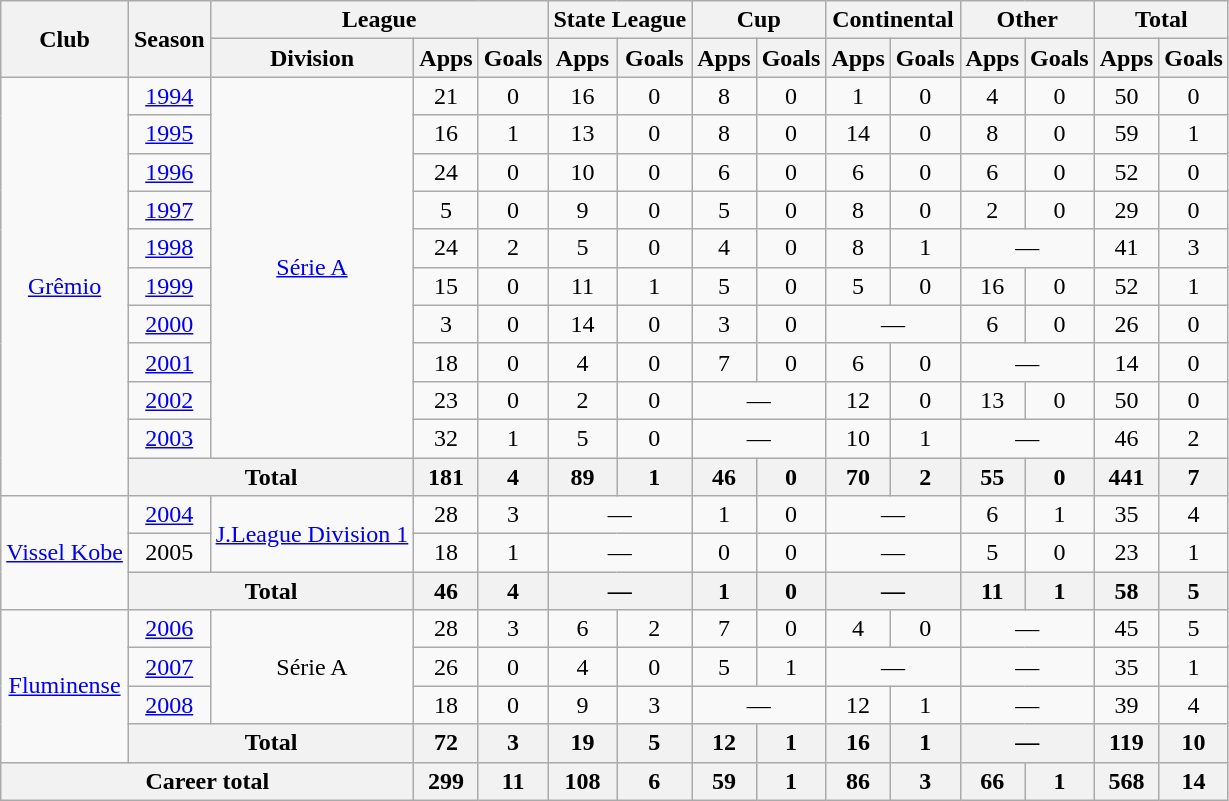<table class="wikitable" style="text-align: center;">
<tr>
<th rowspan="2">Club</th>
<th rowspan="2">Season</th>
<th colspan="3">League</th>
<th colspan="2">State League</th>
<th colspan="2">Cup</th>
<th colspan="2">Continental</th>
<th colspan="2">Other</th>
<th colspan="2">Total</th>
</tr>
<tr>
<th>Division</th>
<th>Apps</th>
<th>Goals</th>
<th>Apps</th>
<th>Goals</th>
<th>Apps</th>
<th>Goals</th>
<th>Apps</th>
<th>Goals</th>
<th>Apps</th>
<th>Goals</th>
<th>Apps</th>
<th>Goals</th>
</tr>
<tr>
<td rowspan="11" valign="center"><a href='#'>Grêmio</a></td>
<td><a href='#'>1994</a></td>
<td rowspan="10"><a href='#'>Série A</a></td>
<td>21</td>
<td>0</td>
<td>16</td>
<td>0</td>
<td>8</td>
<td>0</td>
<td>1</td>
<td>0</td>
<td>4</td>
<td>0</td>
<td>50</td>
<td>0</td>
</tr>
<tr>
<td><a href='#'>1995</a></td>
<td>16</td>
<td>1</td>
<td>13</td>
<td>0</td>
<td>8</td>
<td>0</td>
<td>14</td>
<td>0</td>
<td>8</td>
<td>0</td>
<td>59</td>
<td>1</td>
</tr>
<tr>
<td><a href='#'>1996</a></td>
<td>24</td>
<td>0</td>
<td>10</td>
<td>0</td>
<td>6</td>
<td>0</td>
<td>6</td>
<td>0</td>
<td>6</td>
<td>0</td>
<td>52</td>
<td>0</td>
</tr>
<tr>
<td><a href='#'>1997</a></td>
<td>5</td>
<td>0</td>
<td>9</td>
<td>0</td>
<td>5</td>
<td>0</td>
<td>8</td>
<td>0</td>
<td>2</td>
<td>0</td>
<td>29</td>
<td>0</td>
</tr>
<tr>
<td><a href='#'>1998</a></td>
<td>24</td>
<td>2</td>
<td>5</td>
<td>0</td>
<td>4</td>
<td>0</td>
<td>8</td>
<td>1</td>
<td colspan="2">—</td>
<td>41</td>
<td>3</td>
</tr>
<tr>
<td><a href='#'>1999</a></td>
<td>15</td>
<td>0</td>
<td>11</td>
<td>1</td>
<td>5</td>
<td>0</td>
<td>5</td>
<td>0</td>
<td>16</td>
<td>0</td>
<td>52</td>
<td>1</td>
</tr>
<tr>
<td><a href='#'>2000</a></td>
<td>3</td>
<td>0</td>
<td>14</td>
<td>0</td>
<td>3</td>
<td>0</td>
<td colspan="2">—</td>
<td>6</td>
<td>0</td>
<td>26</td>
<td>0</td>
</tr>
<tr>
<td><a href='#'>2001</a></td>
<td>18</td>
<td>0</td>
<td>4</td>
<td>0</td>
<td>7</td>
<td>0</td>
<td>6</td>
<td>0</td>
<td colspan="2">—</td>
<td>14</td>
<td>0</td>
</tr>
<tr>
<td><a href='#'>2002</a></td>
<td>23</td>
<td>0</td>
<td>2</td>
<td>0</td>
<td colspan="2">—</td>
<td>12</td>
<td>0</td>
<td>13</td>
<td>0</td>
<td>50</td>
<td>0</td>
</tr>
<tr>
<td><a href='#'>2003</a></td>
<td>32</td>
<td>1</td>
<td>5</td>
<td>0</td>
<td colspan="2">—</td>
<td>10</td>
<td>1</td>
<td colspan="2">—</td>
<td>46</td>
<td>2</td>
</tr>
<tr>
<th colspan="2">Total</th>
<th>181</th>
<th>4</th>
<th>89</th>
<th>1</th>
<th>46</th>
<th>0</th>
<th>70</th>
<th>2</th>
<th>55</th>
<th>0</th>
<th>441</th>
<th>7</th>
</tr>
<tr>
<td rowspan="3" valign="center"><a href='#'>Vissel Kobe</a></td>
<td><a href='#'>2004</a></td>
<td rowspan="2"><a href='#'>J.League Division 1</a></td>
<td>28</td>
<td>3</td>
<td colspan="2">—</td>
<td>1</td>
<td>0</td>
<td colspan="2">—</td>
<td>6</td>
<td>1</td>
<td>35</td>
<td>4</td>
</tr>
<tr>
<td>2005</td>
<td>18</td>
<td>1</td>
<td colspan="2">—</td>
<td>0</td>
<td>0</td>
<td colspan="2">—</td>
<td>5</td>
<td>0</td>
<td>23</td>
<td>1</td>
</tr>
<tr>
<th colspan="2">Total</th>
<th>46</th>
<th>4</th>
<th colspan="2">—</th>
<th>1</th>
<th>0</th>
<th colspan="2">—</th>
<th>11</th>
<th>1</th>
<th>58</th>
<th>5</th>
</tr>
<tr>
<td rowspan="4" valign="center"><a href='#'>Fluminense</a></td>
<td><a href='#'>2006</a></td>
<td rowspan="3">Série A</td>
<td>28</td>
<td>3</td>
<td>6</td>
<td>2</td>
<td>7</td>
<td>0</td>
<td>4</td>
<td>0</td>
<td colspan="2">—</td>
<td>45</td>
<td>5</td>
</tr>
<tr>
<td><a href='#'>2007</a></td>
<td>26</td>
<td>0</td>
<td>4</td>
<td>0</td>
<td>5</td>
<td>1</td>
<td colspan="2">—</td>
<td colspan="2">—</td>
<td>35</td>
<td>1</td>
</tr>
<tr>
<td><a href='#'>2008</a></td>
<td>18</td>
<td>0</td>
<td>9</td>
<td>3</td>
<td colspan="2">—</td>
<td>12</td>
<td>1</td>
<td colspan="2">—</td>
<td>39</td>
<td>4</td>
</tr>
<tr>
<th colspan="2">Total</th>
<th>72</th>
<th>3</th>
<th>19</th>
<th>5</th>
<th>12</th>
<th>1</th>
<th>16</th>
<th>1</th>
<th colspan="2">—</th>
<th>119</th>
<th>10</th>
</tr>
<tr>
<th colspan="3"><strong>Career total</strong></th>
<th>299</th>
<th>11</th>
<th>108</th>
<th>6</th>
<th>59</th>
<th>1</th>
<th>86</th>
<th>3</th>
<th>66</th>
<th>1</th>
<th>568</th>
<th>14</th>
</tr>
</table>
